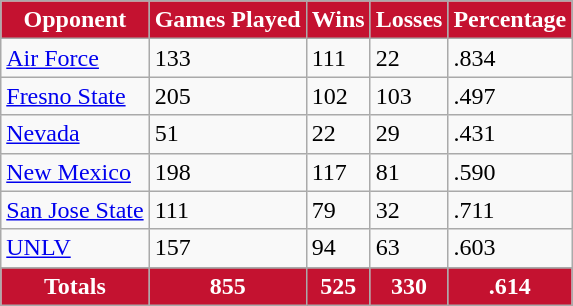<table class="wikitable sortable">
<tr>
<th style="background: #C41230; color:white;">Opponent</th>
<th style="background: #C41230; color:white;">Games Played</th>
<th style="background: #C41230; color:white;">Wins</th>
<th style="background: #C41230; color:white;">Losses</th>
<th style="background: #C41230; color:white;">Percentage</th>
</tr>
<tr>
<td><a href='#'>Air Force</a></td>
<td>133</td>
<td>111</td>
<td>22</td>
<td>.834</td>
</tr>
<tr>
<td><a href='#'>Fresno State</a></td>
<td>205</td>
<td>102</td>
<td>103</td>
<td>.497</td>
</tr>
<tr>
<td><a href='#'>Nevada</a></td>
<td>51</td>
<td>22</td>
<td>29</td>
<td>.431</td>
</tr>
<tr>
<td><a href='#'>New Mexico</a></td>
<td>198</td>
<td>117</td>
<td>81</td>
<td>.590</td>
</tr>
<tr>
<td><a href='#'>San Jose State</a></td>
<td>111</td>
<td>79</td>
<td>32</td>
<td>.711</td>
</tr>
<tr>
<td><a href='#'>UNLV</a></td>
<td>157</td>
<td>94</td>
<td>63</td>
<td>.603</td>
</tr>
<tr>
</tr>
<tr class="sortbottom" style="background:#C41230;color:white; font-weight:bold; text-align:center;">
<td>Totals</td>
<td>855</td>
<td>525</td>
<td>330</td>
<td>.614</td>
</tr>
</table>
